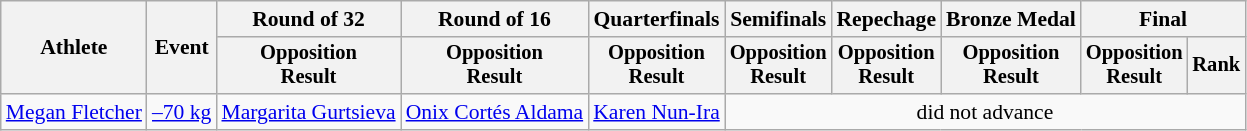<table class="wikitable" style="font-size:90%;">
<tr>
<th rowspan=2>Athlete</th>
<th rowspan=2>Event</th>
<th>Round of 32</th>
<th>Round of 16</th>
<th>Quarterfinals</th>
<th>Semifinals</th>
<th>Repechage</th>
<th>Bronze Medal</th>
<th colspan=2>Final</th>
</tr>
<tr style="font-size:95%">
<th>Opposition<br>Result</th>
<th>Opposition<br>Result</th>
<th>Opposition<br>Result</th>
<th>Opposition<br>Result</th>
<th>Opposition<br>Result</th>
<th>Opposition<br>Result</th>
<th>Opposition<br>Result</th>
<th>Rank</th>
</tr>
<tr align=center>
<td align=left><a href='#'>Megan Fletcher</a></td>
<td align=left><a href='#'>–70 kg</a></td>
<td> <a href='#'>Margarita Gurtsieva</a></td>
<td> <a href='#'>Onix Cortés Aldama</a></td>
<td> <a href='#'>Karen Nun-Ira</a></td>
<td colspan=5>did not advance</td>
</tr>
</table>
